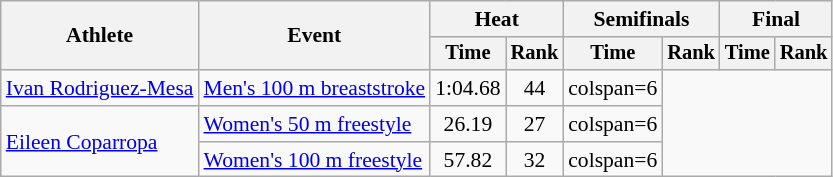<table class=wikitable style="font-size:90%">
<tr>
<th rowspan="2">Athlete</th>
<th rowspan="2">Event</th>
<th colspan="2">Heat</th>
<th colspan="2">Semifinals</th>
<th colspan="2">Final</th>
</tr>
<tr style="font-size:95%">
<th>Time</th>
<th>Rank</th>
<th>Time</th>
<th>Rank</th>
<th>Time</th>
<th>Rank</th>
</tr>
<tr align=center>
<td align=left><a href='#'>Ivan Rodriguez-Mesa</a></td>
<td align=left><a href='#'>Men's 100 m breaststroke</a></td>
<td>1:04.68</td>
<td>44</td>
<td>colspan=6 </td>
</tr>
<tr align=center>
<td align=left rowspan=2><a href='#'>Eileen Coparropa</a></td>
<td align=left><a href='#'>Women's 50 m freestyle</a></td>
<td>26.19</td>
<td>27</td>
<td>colspan=6 </td>
</tr>
<tr align=center>
<td align=left><a href='#'>Women's 100 m freestyle</a></td>
<td>57.82</td>
<td>32</td>
<td>colspan=6 </td>
</tr>
</table>
